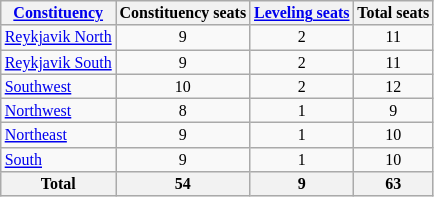<table class="wikitable" style="font-size: 8pt">
<tr>
<th align=left><a href='#'>Constituency</a></th>
<th>Constituency seats</th>
<th><a href='#'>Leveling seats</a></th>
<th>Total seats</th>
</tr>
<tr align=center>
<td align=left><a href='#'>Reykjavik North</a></td>
<td>9</td>
<td>2</td>
<td>11</td>
</tr>
<tr align=center>
<td align=left><a href='#'>Reykjavik South</a></td>
<td>9</td>
<td>2</td>
<td>11</td>
</tr>
<tr align=center>
<td align=left><a href='#'>Southwest</a></td>
<td>10</td>
<td>2</td>
<td>12</td>
</tr>
<tr align=center>
<td align=left><a href='#'>Northwest</a></td>
<td>8</td>
<td>1</td>
<td>9</td>
</tr>
<tr align=center>
<td align=left><a href='#'>Northeast</a></td>
<td>9</td>
<td>1</td>
<td>10</td>
</tr>
<tr align=center>
<td align=left><a href='#'>South</a></td>
<td>9</td>
<td>1</td>
<td>10</td>
</tr>
<tr>
<th align=left>Total</th>
<th>54</th>
<th>9</th>
<th>63</th>
</tr>
</table>
